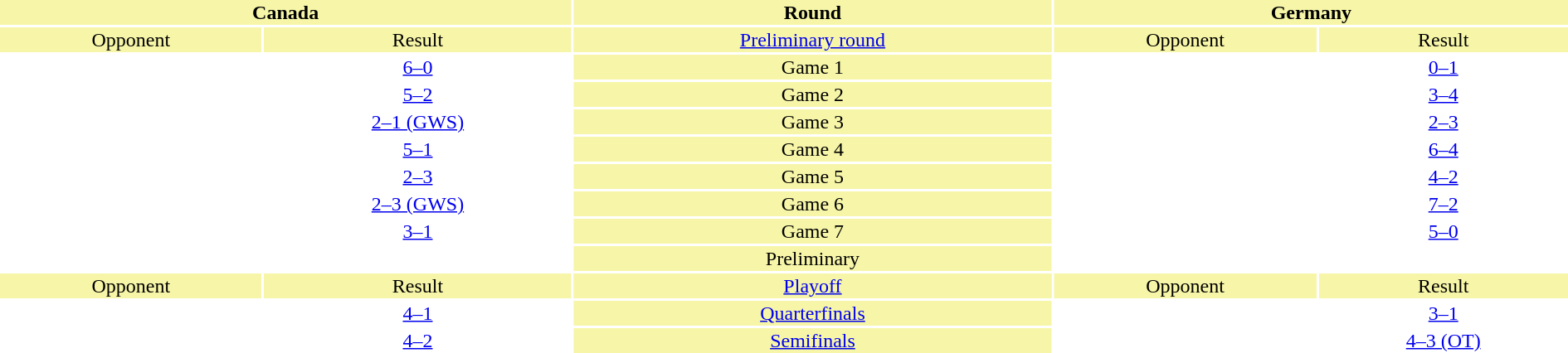<table width="100%" style="text-align:center">
<tr valign=top bgcolor=#F7F6A8>
<th colspan=2 style="width:1*">Canada</th>
<th>Round</th>
<th colspan=2 style="width:1*">Germany</th>
</tr>
<tr valign=top bgcolor=#F7F6A8>
<td>Opponent</td>
<td>Result</td>
<td bgcolor=#F7F6A8><a href='#'>Preliminary round</a></td>
<td>Opponent</td>
<td>Result</td>
</tr>
<tr>
<td align=left></td>
<td><a href='#'>6–0</a></td>
<td bgcolor=#F7F6A8>Game 1</td>
<td align=left></td>
<td><a href='#'>0–1</a></td>
</tr>
<tr>
<td align=left></td>
<td><a href='#'>5–2</a></td>
<td bgcolor=#F7F6A8>Game 2</td>
<td align=left></td>
<td><a href='#'>3–4</a></td>
</tr>
<tr>
<td align=left></td>
<td><a href='#'>2–1 (GWS)</a></td>
<td bgcolor=#F7F6A8>Game 3</td>
<td align=left></td>
<td><a href='#'>2–3</a></td>
</tr>
<tr>
<td align=left></td>
<td><a href='#'>5–1</a></td>
<td bgcolor=#F7F6A8>Game 4</td>
<td align=left></td>
<td><a href='#'>6–4</a></td>
</tr>
<tr>
<td align=left></td>
<td><a href='#'>2–3</a></td>
<td bgcolor=#F7F6A8>Game 5</td>
<td align=left></td>
<td><a href='#'>4–2</a></td>
</tr>
<tr>
<td align=left></td>
<td><a href='#'>2–3 (GWS)</a></td>
<td bgcolor=#F7F6A8>Game 6</td>
<td align=left></td>
<td><a href='#'>7–2</a></td>
</tr>
<tr>
<td align=left></td>
<td><a href='#'>3–1</a></td>
<td bgcolor=#F7F6A8>Game 7</td>
<td align=left></td>
<td><a href='#'>5–0</a></td>
</tr>
<tr>
<td colspan="2" align=center><br></td>
<td bgcolor="#F7F6A8">Preliminary</td>
<td colspan=2 align=center><br></td>
</tr>
<tr valign=top bgcolor=#F7F6A8>
<td>Opponent</td>
<td>Result</td>
<td bgcolor=#F7F6A8><a href='#'>Playoff</a></td>
<td>Opponent</td>
<td>Result</td>
</tr>
<tr>
<td align=left></td>
<td><a href='#'>4–1</a></td>
<td bgcolor=#F7F6A8><a href='#'>Quarterfinals</a></td>
<td align=left></td>
<td><a href='#'>3–1</a></td>
</tr>
<tr>
<td align=left></td>
<td><a href='#'>4–2</a></td>
<td bgcolor=#F7F6A8><a href='#'>Semifinals</a></td>
<td align=left></td>
<td><a href='#'>4–3 (OT)</a></td>
</tr>
</table>
